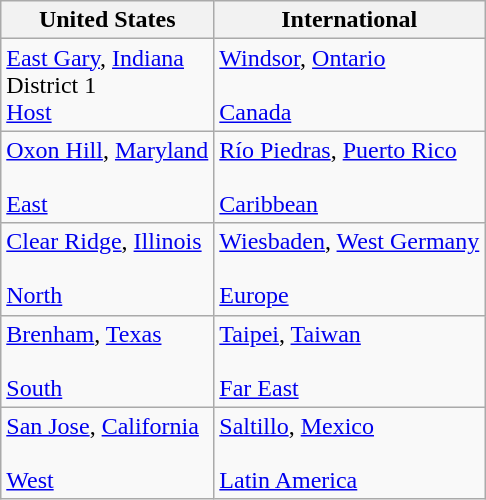<table class="wikitable">
<tr>
<th>United States</th>
<th>International</th>
</tr>
<tr>
<td> <a href='#'>East Gary</a>, <a href='#'>Indiana</a><br>District 1<br><a href='#'>Host</a></td>
<td> <a href='#'>Windsor</a>, <a href='#'>Ontario</a><br><br><a href='#'>Canada</a></td>
</tr>
<tr>
<td> <a href='#'>Oxon Hill</a>, <a href='#'>Maryland</a><br><br><a href='#'>East</a></td>
<td> <a href='#'>Río Piedras</a>, <a href='#'>Puerto Rico</a><br> <br><a href='#'>Caribbean</a></td>
</tr>
<tr>
<td> <a href='#'>Clear Ridge</a>, <a href='#'>Illinois</a><br><br><a href='#'>North</a></td>
<td> <a href='#'>Wiesbaden</a>, <a href='#'>West Germany</a><br><br><a href='#'>Europe</a></td>
</tr>
<tr>
<td> <a href='#'>Brenham</a>, <a href='#'>Texas</a><br><br><a href='#'>South</a></td>
<td> <a href='#'>Taipei</a>, <a href='#'>Taiwan</a><br><br><a href='#'>Far East</a></td>
</tr>
<tr>
<td> <a href='#'>San Jose</a>, <a href='#'>California</a><br><br><a href='#'>West</a></td>
<td> <a href='#'>Saltillo</a>, <a href='#'>Mexico</a><br><br><a href='#'>Latin America</a></td>
</tr>
</table>
